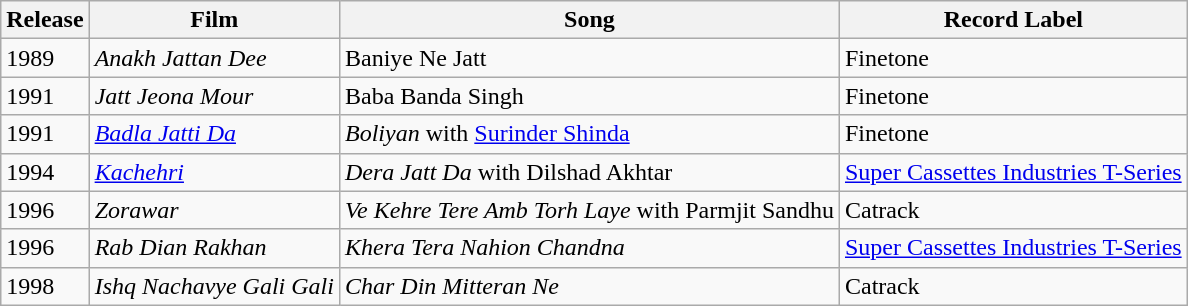<table class="wikitable">
<tr>
<th>Release</th>
<th>Film</th>
<th>Song</th>
<th>Record Label</th>
</tr>
<tr>
<td>1989</td>
<td><em>Anakh Jattan Dee</em></td>
<td>Baniye Ne Jatt</td>
<td>Finetone</td>
</tr>
<tr>
<td>1991</td>
<td><em>Jatt Jeona Mour</em></td>
<td>Baba Banda Singh</td>
<td>Finetone</td>
</tr>
<tr>
<td>1991</td>
<td><em><a href='#'>Badla Jatti Da</a></em></td>
<td><em>Boliyan</em> with <a href='#'>Surinder Shinda</a></td>
<td>Finetone</td>
</tr>
<tr>
<td>1994</td>
<td><em><a href='#'>Kachehri</a></em></td>
<td><em>Dera Jatt Da</em> with Dilshad Akhtar</td>
<td><a href='#'>Super Cassettes Industries T-Series</a></td>
</tr>
<tr>
<td>1996</td>
<td><em>Zorawar</em></td>
<td><em>Ve Kehre Tere Amb Torh Laye</em> with Parmjit Sandhu</td>
<td>Catrack</td>
</tr>
<tr>
<td>1996</td>
<td><em>Rab Dian Rakhan</em></td>
<td><em>Khera Tera Nahion Chandna</em></td>
<td><a href='#'>Super Cassettes Industries T-Series</a></td>
</tr>
<tr>
<td>1998</td>
<td><em>Ishq Nachavye Gali Gali</em></td>
<td><em>Char Din Mitteran Ne</em></td>
<td>Catrack</td>
</tr>
</table>
